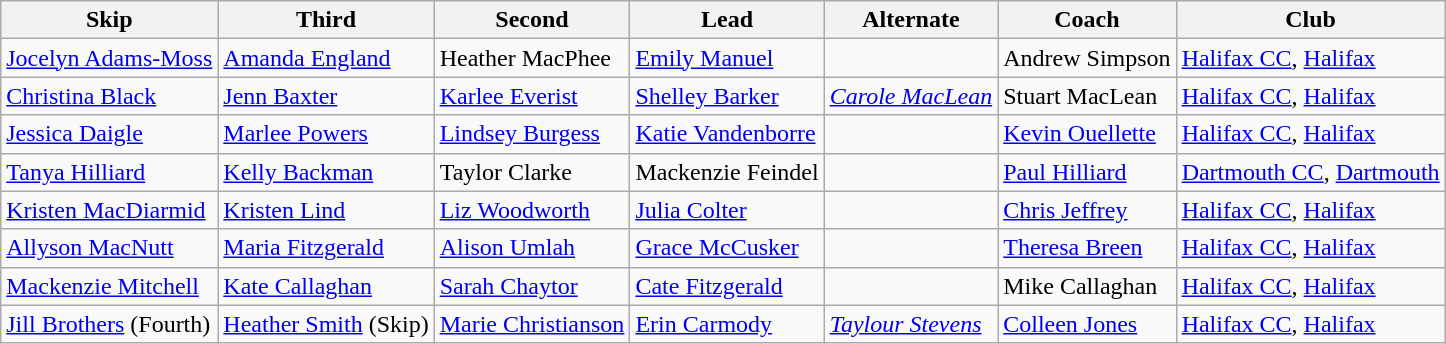<table class="wikitable">
<tr>
<th scope="col">Skip</th>
<th scope="col">Third</th>
<th scope="col">Second</th>
<th scope="col">Lead</th>
<th scope="col">Alternate</th>
<th scope="col">Coach</th>
<th scope="col">Club</th>
</tr>
<tr>
<td><a href='#'>Jocelyn Adams-Moss</a></td>
<td><a href='#'>Amanda England</a></td>
<td>Heather MacPhee</td>
<td><a href='#'>Emily Manuel</a></td>
<td></td>
<td>Andrew Simpson</td>
<td><a href='#'>Halifax CC</a>, <a href='#'>Halifax</a></td>
</tr>
<tr>
<td><a href='#'>Christina Black</a></td>
<td><a href='#'>Jenn Baxter</a></td>
<td><a href='#'>Karlee Everist</a></td>
<td><a href='#'>Shelley Barker</a></td>
<td><em><a href='#'>Carole MacLean</a></em></td>
<td>Stuart MacLean</td>
<td><a href='#'>Halifax CC</a>, <a href='#'>Halifax</a></td>
</tr>
<tr>
<td><a href='#'>Jessica Daigle</a></td>
<td><a href='#'>Marlee Powers</a></td>
<td><a href='#'>Lindsey Burgess</a></td>
<td><a href='#'>Katie Vandenborre</a></td>
<td></td>
<td><a href='#'>Kevin Ouellette</a></td>
<td><a href='#'>Halifax CC</a>, <a href='#'>Halifax</a></td>
</tr>
<tr>
<td><a href='#'>Tanya Hilliard</a></td>
<td><a href='#'>Kelly Backman</a></td>
<td>Taylor Clarke</td>
<td>Mackenzie Feindel</td>
<td></td>
<td><a href='#'>Paul Hilliard</a></td>
<td><a href='#'>Dartmouth CC</a>, <a href='#'>Dartmouth</a></td>
</tr>
<tr>
<td><a href='#'>Kristen MacDiarmid</a></td>
<td><a href='#'>Kristen Lind</a></td>
<td><a href='#'>Liz Woodworth</a></td>
<td><a href='#'>Julia Colter</a></td>
<td></td>
<td><a href='#'>Chris Jeffrey</a></td>
<td><a href='#'>Halifax CC</a>, <a href='#'>Halifax</a></td>
</tr>
<tr>
<td><a href='#'>Allyson MacNutt</a></td>
<td><a href='#'>Maria Fitzgerald</a></td>
<td><a href='#'>Alison Umlah</a></td>
<td><a href='#'>Grace McCusker</a></td>
<td></td>
<td><a href='#'>Theresa Breen</a></td>
<td><a href='#'>Halifax CC</a>, <a href='#'>Halifax</a></td>
</tr>
<tr>
<td><a href='#'>Mackenzie Mitchell</a></td>
<td><a href='#'>Kate Callaghan</a></td>
<td><a href='#'>Sarah Chaytor</a></td>
<td><a href='#'>Cate Fitzgerald</a></td>
<td></td>
<td>Mike Callaghan</td>
<td><a href='#'>Halifax CC</a>, <a href='#'>Halifax</a></td>
</tr>
<tr>
<td><a href='#'>Jill Brothers</a> (Fourth)</td>
<td><a href='#'>Heather Smith</a> (Skip)</td>
<td><a href='#'>Marie Christianson</a></td>
<td><a href='#'>Erin Carmody</a></td>
<td><em><a href='#'>Taylour Stevens</a></em></td>
<td><a href='#'>Colleen Jones</a></td>
<td><a href='#'>Halifax CC</a>, <a href='#'>Halifax</a></td>
</tr>
</table>
